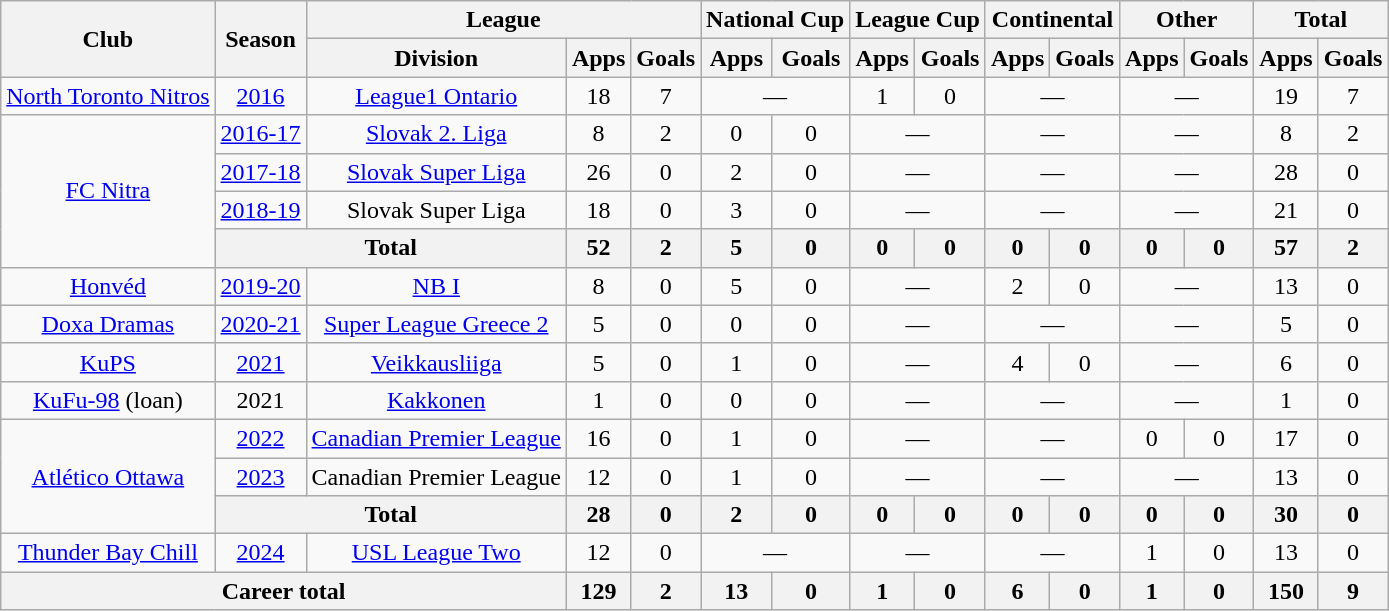<table class=wikitable style="text-align: center">
<tr>
<th rowspan=2>Club</th>
<th rowspan=2>Season</th>
<th colspan=3>League</th>
<th colspan=2>National Cup</th>
<th colspan=2>League Cup</th>
<th colspan=2>Continental</th>
<th colspan=2>Other</th>
<th colspan=2>Total</th>
</tr>
<tr>
<th>Division</th>
<th>Apps</th>
<th>Goals</th>
<th>Apps</th>
<th>Goals</th>
<th>Apps</th>
<th>Goals</th>
<th>Apps</th>
<th>Goals</th>
<th>Apps</th>
<th>Goals</th>
<th>Apps</th>
<th>Goals</th>
</tr>
<tr>
<td><a href='#'>North Toronto Nitros</a></td>
<td><a href='#'>2016</a></td>
<td><a href='#'>League1 Ontario</a></td>
<td>18</td>
<td>7</td>
<td colspan="2">—</td>
<td>1</td>
<td>0</td>
<td colspan="2">—</td>
<td colspan="2">—</td>
<td>19</td>
<td>7</td>
</tr>
<tr>
<td rowspan=4><a href='#'>FC Nitra</a></td>
<td><a href='#'>2016-17</a></td>
<td><a href='#'>Slovak 2. Liga</a></td>
<td>8</td>
<td>2</td>
<td>0</td>
<td>0</td>
<td colspan="2">—</td>
<td colspan="2">—</td>
<td colspan="2">—</td>
<td>8</td>
<td>2</td>
</tr>
<tr>
<td><a href='#'>2017-18</a></td>
<td><a href='#'>Slovak Super Liga</a></td>
<td>26</td>
<td>0</td>
<td>2</td>
<td>0</td>
<td colspan="2">—</td>
<td colspan="2">—</td>
<td colspan="2">—</td>
<td>28</td>
<td>0</td>
</tr>
<tr>
<td><a href='#'>2018-19</a></td>
<td>Slovak Super Liga</td>
<td>18</td>
<td>0</td>
<td>3</td>
<td>0</td>
<td colspan="2">—</td>
<td colspan="2">—</td>
<td colspan="2">—</td>
<td>21</td>
<td>0</td>
</tr>
<tr>
<th colspan=2>Total</th>
<th>52</th>
<th>2</th>
<th>5</th>
<th>0</th>
<th>0</th>
<th>0</th>
<th>0</th>
<th>0</th>
<th>0</th>
<th>0</th>
<th>57</th>
<th>2</th>
</tr>
<tr>
<td><a href='#'>Honvéd</a></td>
<td><a href='#'>2019-20</a></td>
<td><a href='#'>NB I</a></td>
<td>8</td>
<td>0</td>
<td>5</td>
<td>0</td>
<td colspan="2">—</td>
<td>2</td>
<td>0</td>
<td colspan="2">—</td>
<td>13</td>
<td>0</td>
</tr>
<tr>
<td><a href='#'>Doxa Dramas</a></td>
<td><a href='#'>2020-21</a></td>
<td><a href='#'>Super League Greece 2</a></td>
<td>5</td>
<td>0</td>
<td>0</td>
<td>0</td>
<td colspan="2">—</td>
<td colspan="2">—</td>
<td colspan="2">—</td>
<td>5</td>
<td>0</td>
</tr>
<tr>
<td><a href='#'>KuPS</a></td>
<td><a href='#'>2021</a></td>
<td><a href='#'>Veikkausliiga</a></td>
<td>5</td>
<td>0</td>
<td>1</td>
<td>0</td>
<td colspan="2">—</td>
<td>4</td>
<td>0</td>
<td colspan="2">—</td>
<td>6</td>
<td>0</td>
</tr>
<tr>
<td><a href='#'>KuFu-98</a> (loan)</td>
<td>2021</td>
<td><a href='#'>Kakkonen</a></td>
<td>1</td>
<td>0</td>
<td>0</td>
<td>0</td>
<td colspan="2">—</td>
<td colspan="2">—</td>
<td colspan="2">—</td>
<td>1</td>
<td>0</td>
</tr>
<tr>
<td rowspan=3><a href='#'>Atlético Ottawa</a></td>
<td><a href='#'>2022</a></td>
<td><a href='#'>Canadian Premier League</a></td>
<td>16</td>
<td>0</td>
<td>1</td>
<td>0</td>
<td colspan="2">—</td>
<td colspan="2">—</td>
<td>0</td>
<td>0</td>
<td>17</td>
<td>0</td>
</tr>
<tr>
<td><a href='#'>2023</a></td>
<td>Canadian Premier League</td>
<td>12</td>
<td>0</td>
<td>1</td>
<td>0</td>
<td colspan="2">—</td>
<td colspan="2">—</td>
<td colspan="2">—</td>
<td>13</td>
<td>0</td>
</tr>
<tr>
<th colspan=2>Total</th>
<th>28</th>
<th>0</th>
<th>2</th>
<th>0</th>
<th>0</th>
<th>0</th>
<th>0</th>
<th>0</th>
<th>0</th>
<th>0</th>
<th>30</th>
<th>0</th>
</tr>
<tr>
<td><a href='#'>Thunder Bay Chill</a></td>
<td><a href='#'>2024</a></td>
<td><a href='#'>USL League Two</a></td>
<td>12</td>
<td>0</td>
<td colspan="2">—</td>
<td colspan="2">—</td>
<td colspan="2">—</td>
<td>1</td>
<td>0</td>
<td>13</td>
<td>0</td>
</tr>
<tr>
<th colspan=3>Career total</th>
<th>129</th>
<th>2</th>
<th>13</th>
<th>0</th>
<th>1</th>
<th>0</th>
<th>6</th>
<th>0</th>
<th>1</th>
<th>0</th>
<th>150</th>
<th>9</th>
</tr>
</table>
